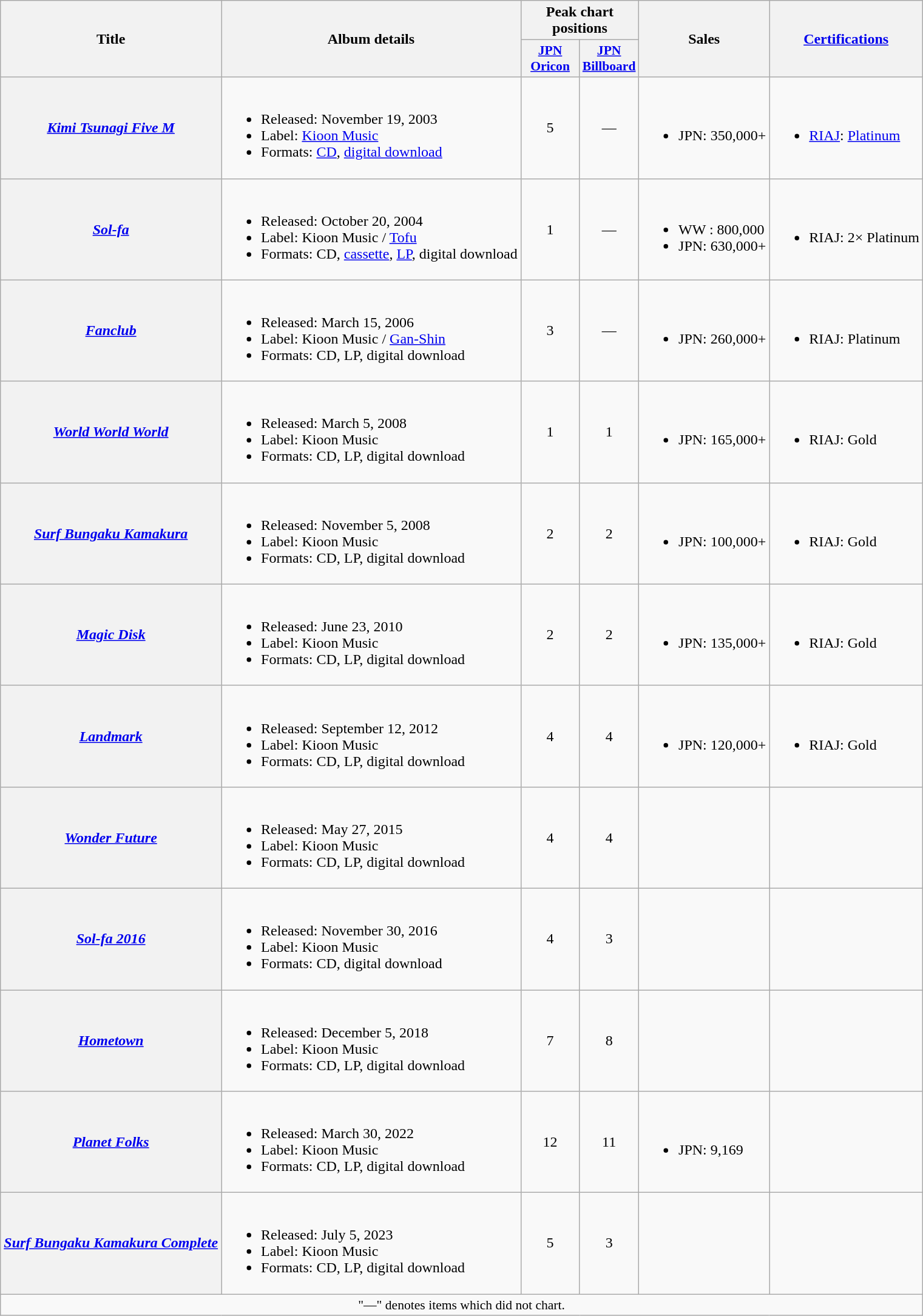<table class="wikitable plainrowheaders">
<tr>
<th scope="col" rowspan="2">Title</th>
<th scope="col" rowspan="2">Album details</th>
<th scope="col" colspan="2">Peak chart positions</th>
<th scope="col" rowspan="2">Sales</th>
<th scope="col" rowspan="2"><a href='#'>Certifications</a></th>
</tr>
<tr>
<th scope="col" style="width:4em;font-size:90%;"><a href='#'>JPN<br>Oricon</a><br></th>
<th scope="col" style="width:4em;font-size:90%;"><a href='#'>JPN<br>Billboard</a><br></th>
</tr>
<tr>
<th scope="row"><em><a href='#'>Kimi Tsunagi Five M</a></em></th>
<td><br><ul><li>Released: November 19, 2003</li><li>Label: <a href='#'>Kioon Music</a></li><li>Formats: <a href='#'>CD</a>, <a href='#'>digital download</a></li></ul></td>
<td align="center">5</td>
<td align="center">—</td>
<td><br><ul><li>JPN: 350,000+</li></ul></td>
<td><br><ul><li><a href='#'>RIAJ</a>: <a href='#'>Platinum</a></li></ul></td>
</tr>
<tr>
<th scope="row"><em><a href='#'>Sol-fa</a></em></th>
<td><br><ul><li>Released: October 20, 2004</li><li>Label: Kioon Music / <a href='#'>Tofu</a></li><li>Formats: CD, <a href='#'>cassette</a>, <a href='#'>LP</a>, digital download</li></ul></td>
<td align="center">1</td>
<td align="center">—</td>
<td><br><ul><li>WW : 800,000</li><li>JPN: 630,000+</li></ul></td>
<td><br><ul><li>RIAJ: 2× Platinum</li></ul></td>
</tr>
<tr>
<th scope="row"><em><a href='#'>Fanclub</a></em></th>
<td><br><ul><li>Released: March 15, 2006</li><li>Label: Kioon Music / <a href='#'>Gan-Shin</a></li><li>Formats: CD, LP, digital download</li></ul></td>
<td align="center">3</td>
<td align="center">—</td>
<td><br><ul><li>JPN: 260,000+</li></ul></td>
<td><br><ul><li>RIAJ: Platinum</li></ul></td>
</tr>
<tr>
<th scope="row"><em><a href='#'>World World World</a></em></th>
<td><br><ul><li>Released: March 5, 2008</li><li>Label: Kioon Music</li><li>Formats: CD, LP, digital download</li></ul></td>
<td align="center">1</td>
<td align="center">1</td>
<td><br><ul><li>JPN: 165,000+</li></ul></td>
<td><br><ul><li>RIAJ: Gold</li></ul></td>
</tr>
<tr>
<th scope="row"><em><a href='#'>Surf Bungaku Kamakura</a></em></th>
<td><br><ul><li>Released: November 5, 2008</li><li>Label: Kioon Music</li><li>Formats: CD, LP, digital download</li></ul></td>
<td align="center">2</td>
<td align="center">2</td>
<td><br><ul><li>JPN: 100,000+</li></ul></td>
<td><br><ul><li>RIAJ: Gold</li></ul></td>
</tr>
<tr>
<th scope="row"><em><a href='#'>Magic Disk</a></em></th>
<td><br><ul><li>Released: June 23, 2010</li><li>Label: Kioon Music</li><li>Formats: CD, LP, digital download</li></ul></td>
<td align="center">2</td>
<td align="center">2</td>
<td><br><ul><li>JPN: 135,000+</li></ul></td>
<td><br><ul><li>RIAJ: Gold</li></ul></td>
</tr>
<tr>
<th scope="row"><em><a href='#'>Landmark</a></em></th>
<td><br><ul><li>Released: September 12, 2012</li><li>Label: Kioon Music</li><li>Formats: CD, LP, digital download</li></ul></td>
<td align="center">4</td>
<td align="center">4</td>
<td><br><ul><li>JPN: 120,000+</li></ul></td>
<td><br><ul><li>RIAJ: Gold</li></ul></td>
</tr>
<tr>
<th scope="row"><em><a href='#'>Wonder Future</a></em></th>
<td><br><ul><li>Released: May 27, 2015</li><li>Label: Kioon Music</li><li>Formats: CD, LP, digital download</li></ul></td>
<td align="center">4</td>
<td align="center">4</td>
<td></td>
<td></td>
</tr>
<tr>
<th scope="row"><em><a href='#'>Sol-fa 2016</a></em></th>
<td><br><ul><li>Released: November 30, 2016</li><li>Label: Kioon Music</li><li>Formats: CD, digital download</li></ul></td>
<td align="center">4</td>
<td align="center">3</td>
<td></td>
<td></td>
</tr>
<tr>
<th scope="row"><em><a href='#'>Hometown</a></em></th>
<td><br><ul><li>Released: December 5, 2018</li><li>Label: Kioon Music</li><li>Formats: CD, LP, digital download</li></ul></td>
<td align="center">7</td>
<td align="center">8</td>
<td></td>
<td></td>
</tr>
<tr>
<th scope="row"><em><a href='#'>Planet Folks</a></em></th>
<td><br><ul><li>Released: March 30, 2022</li><li>Label: Kioon Music</li><li>Formats: CD, LP, digital download</li></ul></td>
<td align="center">12</td>
<td align="center">11</td>
<td><br><ul><li>JPN: 9,169</li></ul></td>
<td></td>
</tr>
<tr>
<th scope="row"><em><a href='#'>Surf Bungaku Kamakura Complete</a></em></th>
<td><br><ul><li>Released: July 5, 2023</li><li>Label: Kioon Music</li><li>Formats: CD, LP, digital download</li></ul></td>
<td align="center">5</td>
<td align="center">3</td>
<td></td>
<td></td>
</tr>
<tr>
<td colspan="12" align="center" style="font-size:90%;">"—" denotes items which did not chart.</td>
</tr>
</table>
